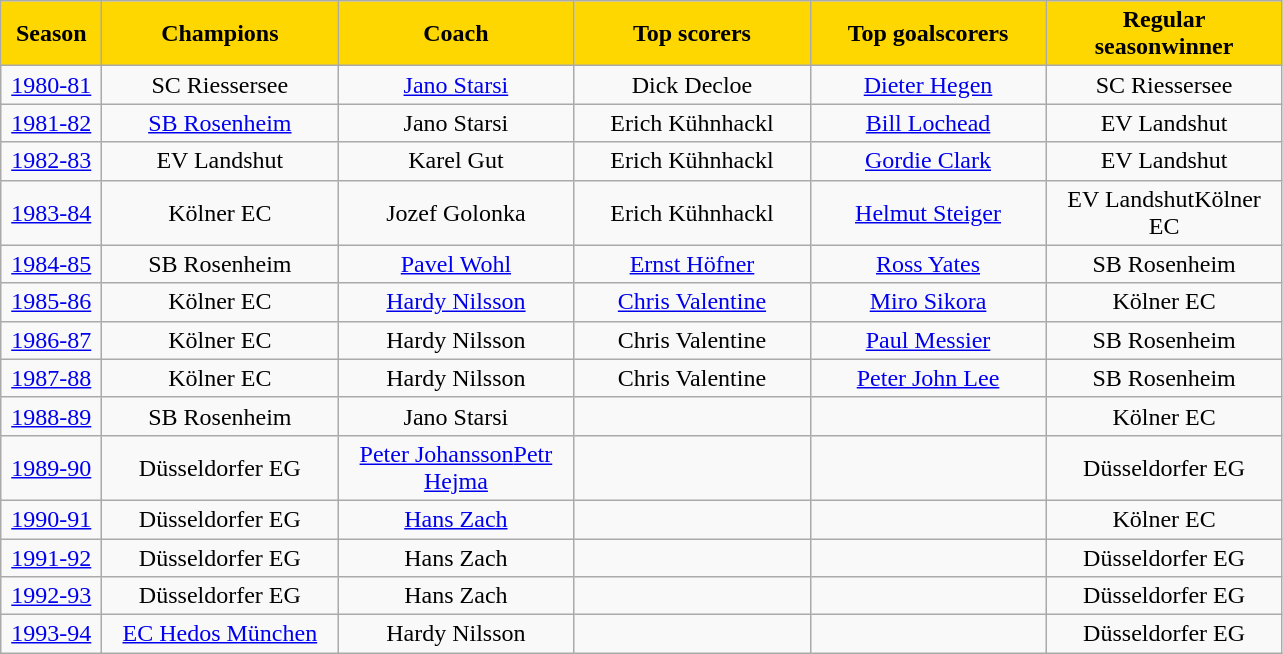<table class="wikitable">
<tr align="center" bgcolor="#FFD700">
<td width=60><strong>Season</strong></td>
<td width=150><strong>Champions</strong></td>
<td width=150><strong>Coach</strong></td>
<td width=150><strong>Top scorers</strong></td>
<td width=150><strong>Top goalscorers</strong></td>
<td width=150><strong>Regular seasonwinner</strong></td>
</tr>
<tr align="center">
<td><a href='#'>1980-81</a></td>
<td>SC Riessersee</td>
<td><a href='#'>Jano Starsi</a></td>
<td>Dick Decloe</td>
<td><a href='#'>Dieter Hegen</a></td>
<td>SC Riessersee</td>
</tr>
<tr align="center">
<td><a href='#'>1981-82</a></td>
<td><a href='#'>SB Rosenheim</a></td>
<td>Jano Starsi</td>
<td>Erich Kühnhackl</td>
<td><a href='#'>Bill Lochead</a></td>
<td>EV Landshut</td>
</tr>
<tr align="center">
<td><a href='#'>1982-83</a></td>
<td>EV Landshut</td>
<td>Karel Gut</td>
<td>Erich Kühnhackl</td>
<td><a href='#'>Gordie Clark</a></td>
<td>EV Landshut</td>
</tr>
<tr align="center">
<td><a href='#'>1983-84</a></td>
<td>Kölner EC</td>
<td>Jozef Golonka</td>
<td>Erich Kühnhackl</td>
<td><a href='#'>Helmut Steiger</a></td>
<td>EV LandshutKölner EC</td>
</tr>
<tr align="center">
<td><a href='#'>1984-85</a></td>
<td>SB Rosenheim</td>
<td><a href='#'>Pavel Wohl</a></td>
<td><a href='#'>Ernst Höfner</a></td>
<td><a href='#'>Ross Yates</a></td>
<td>SB Rosenheim</td>
</tr>
<tr align="center">
<td><a href='#'>1985-86</a></td>
<td>Kölner EC</td>
<td><a href='#'>Hardy Nilsson</a></td>
<td><a href='#'>Chris Valentine</a></td>
<td><a href='#'>Miro Sikora</a></td>
<td>Kölner EC</td>
</tr>
<tr align="center">
<td><a href='#'>1986-87</a></td>
<td>Kölner EC</td>
<td>Hardy Nilsson</td>
<td>Chris Valentine</td>
<td><a href='#'>Paul Messier</a></td>
<td>SB Rosenheim</td>
</tr>
<tr align="center">
<td><a href='#'>1987-88</a></td>
<td>Kölner EC</td>
<td>Hardy Nilsson</td>
<td>Chris Valentine</td>
<td><a href='#'>Peter John Lee</a></td>
<td>SB Rosenheim</td>
</tr>
<tr align="center">
<td><a href='#'>1988-89</a></td>
<td>SB Rosenheim</td>
<td>Jano Starsi</td>
<td></td>
<td></td>
<td>Kölner EC</td>
</tr>
<tr align="center">
<td><a href='#'>1989-90</a></td>
<td>Düsseldorfer EG</td>
<td><a href='#'>Peter Johansson</a><a href='#'>Petr Hejma</a></td>
<td></td>
<td></td>
<td>Düsseldorfer EG</td>
</tr>
<tr align="center">
<td><a href='#'>1990-91</a></td>
<td>Düsseldorfer EG</td>
<td><a href='#'>Hans Zach</a></td>
<td></td>
<td></td>
<td>Kölner EC</td>
</tr>
<tr align="center">
<td><a href='#'>1991-92</a></td>
<td>Düsseldorfer EG</td>
<td>Hans Zach</td>
<td></td>
<td></td>
<td>Düsseldorfer EG</td>
</tr>
<tr align="center">
<td><a href='#'>1992-93</a></td>
<td>Düsseldorfer EG</td>
<td>Hans Zach</td>
<td></td>
<td></td>
<td>Düsseldorfer EG</td>
</tr>
<tr align="center">
<td><a href='#'>1993-94</a></td>
<td><a href='#'>EC Hedos München</a></td>
<td>Hardy Nilsson</td>
<td></td>
<td></td>
<td>Düsseldorfer EG</td>
</tr>
</table>
